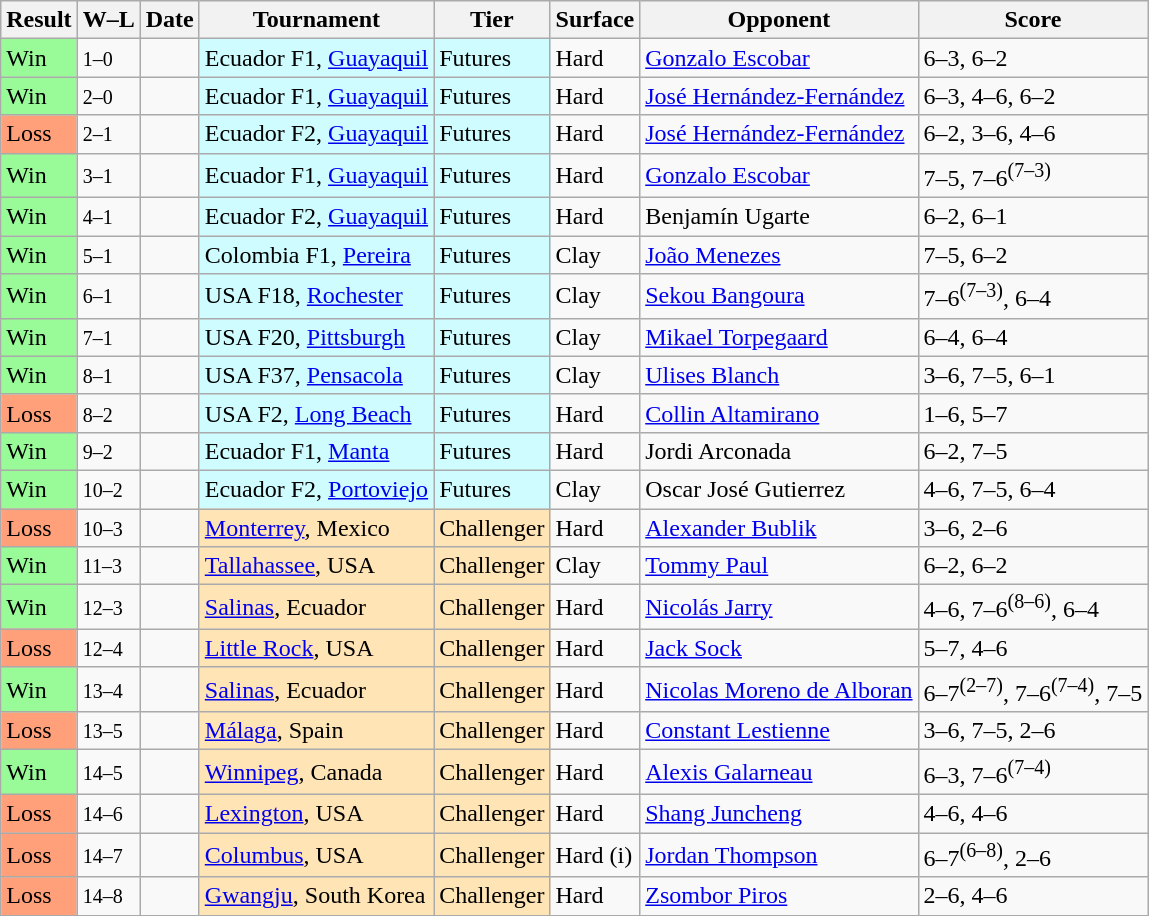<table class="sortable wikitable">
<tr>
<th>Result</th>
<th class="unsortable">W–L</th>
<th>Date</th>
<th>Tournament</th>
<th>Tier</th>
<th>Surface</th>
<th>Opponent</th>
<th class="unsortable">Score</th>
</tr>
<tr>
<td bgcolor=98fb98>Win</td>
<td><small>1–0</small></td>
<td></td>
<td style="background:#cffcff;">Ecuador F1, <a href='#'>Guayaquil</a></td>
<td style="background:#cffcff;">Futures</td>
<td>Hard</td>
<td> <a href='#'>Gonzalo Escobar</a></td>
<td>6–3, 6–2</td>
</tr>
<tr>
<td bgcolor=98fb98>Win</td>
<td><small>2–0</small></td>
<td></td>
<td bgcolor=cffcff>Ecuador F1, <a href='#'>Guayaquil</a></td>
<td bgcolor=cffcff>Futures</td>
<td>Hard</td>
<td> <a href='#'>José Hernández-Fernández</a></td>
<td>6–3, 4–6, 6–2</td>
</tr>
<tr>
<td bgcolor=#FFA07A>Loss</td>
<td><small>2–1</small></td>
<td></td>
<td bgcolor=cffcff>Ecuador F2, <a href='#'>Guayaquil</a></td>
<td bgcolor=cffcff>Futures</td>
<td>Hard</td>
<td> <a href='#'>José Hernández-Fernández</a></td>
<td>6–2, 3–6, 4–6</td>
</tr>
<tr>
<td bgcolor=98fb98>Win</td>
<td><small>3–1</small></td>
<td></td>
<td bgcolor=cffcff>Ecuador F1, <a href='#'>Guayaquil</a></td>
<td bgcolor=cffcff>Futures</td>
<td>Hard</td>
<td> <a href='#'>Gonzalo Escobar</a></td>
<td>7–5, 7–6<sup>(7–3)</sup></td>
</tr>
<tr>
<td bgcolor=98fb98>Win</td>
<td><small>4–1</small></td>
<td></td>
<td bgcolor=cffcff>Ecuador F2, <a href='#'>Guayaquil</a></td>
<td bgcolor=cffcff>Futures</td>
<td>Hard</td>
<td> Benjamín Ugarte</td>
<td>6–2, 6–1</td>
</tr>
<tr>
<td bgcolor=98fb98>Win</td>
<td><small>5–1</small></td>
<td></td>
<td style="background:#cffcff;">Colombia F1, <a href='#'>Pereira</a></td>
<td style="background:#cffcff;">Futures</td>
<td>Clay</td>
<td> <a href='#'>João Menezes</a></td>
<td>7–5, 6–2</td>
</tr>
<tr>
<td bgcolor=98fb98>Win</td>
<td><small>6–1</small></td>
<td></td>
<td style="background:#cffcff;">USA F18, <a href='#'>Rochester</a></td>
<td style="background:#cffcff;">Futures</td>
<td>Clay</td>
<td> <a href='#'>Sekou Bangoura</a></td>
<td>7–6<sup>(7–3)</sup>, 6–4</td>
</tr>
<tr>
<td bgcolor=98fb98>Win</td>
<td><small>7–1</small></td>
<td></td>
<td style="background:#cffcff;">USA F20, <a href='#'>Pittsburgh</a></td>
<td style="background:#cffcff;">Futures</td>
<td>Clay</td>
<td> <a href='#'>Mikael Torpegaard</a></td>
<td>6–4, 6–4</td>
</tr>
<tr>
<td bgcolor=98fb98>Win</td>
<td><small>8–1</small></td>
<td></td>
<td style="background:#cffcff;">USA F37, <a href='#'>Pensacola</a></td>
<td style="background:#cffcff;">Futures</td>
<td>Clay</td>
<td> <a href='#'>Ulises Blanch</a></td>
<td>3–6, 7–5, 6–1</td>
</tr>
<tr>
<td bgcolor=#FFA07A>Loss</td>
<td><small>8–2</small></td>
<td></td>
<td style="background:#cffcff;">USA F2, <a href='#'>Long Beach</a></td>
<td style="background:#cffcff;">Futures</td>
<td>Hard</td>
<td> <a href='#'>Collin Altamirano</a></td>
<td>1–6, 5–7</td>
</tr>
<tr>
<td bgcolor=98fb98>Win</td>
<td><small>9–2</small></td>
<td></td>
<td bgcolor=cffcff>Ecuador F1, <a href='#'>Manta</a></td>
<td bgcolor=cffcff>Futures</td>
<td>Hard</td>
<td> Jordi Arconada</td>
<td>6–2, 7–5</td>
</tr>
<tr>
<td bgcolor=98fb98>Win</td>
<td><small>10–2</small></td>
<td></td>
<td bgcolor=cffcff>Ecuador F2, <a href='#'>Portoviejo</a></td>
<td bgcolor=cffcff>Futures</td>
<td>Clay</td>
<td> Oscar José Gutierrez</td>
<td>4–6, 7–5, 6–4</td>
</tr>
<tr>
<td bgcolor=#FFA07A>Loss</td>
<td><small>10–3</small></td>
<td><a href='#'></a></td>
<td style="background:moccasin;"><a href='#'>Monterrey</a>, Mexico</td>
<td style="background:moccasin;">Challenger</td>
<td>Hard</td>
<td> <a href='#'>Alexander Bublik</a></td>
<td>3–6, 2–6</td>
</tr>
<tr>
<td bgcolor=98fb98>Win</td>
<td><small>11–3</small></td>
<td><a href='#'></a></td>
<td style="background:moccasin;"><a href='#'>Tallahassee</a>, USA</td>
<td style="background:moccasin;">Challenger</td>
<td>Clay</td>
<td> <a href='#'>Tommy Paul</a></td>
<td>6–2, 6–2</td>
</tr>
<tr>
<td bgcolor=98fb98>Win</td>
<td><small>12–3</small></td>
<td><a href='#'></a></td>
<td style="background:moccasin;"><a href='#'>Salinas</a>, Ecuador</td>
<td style="background:moccasin;">Challenger</td>
<td>Hard</td>
<td> <a href='#'>Nicolás Jarry</a></td>
<td>4–6, 7–6<sup>(8–6)</sup>,  6–4</td>
</tr>
<tr>
<td bgcolor=#FFA07A>Loss</td>
<td><small>12–4</small></td>
<td><a href='#'></a></td>
<td style="background:moccasin;"><a href='#'>Little Rock</a>, USA</td>
<td style="background:moccasin;">Challenger</td>
<td>Hard</td>
<td> <a href='#'>Jack Sock</a></td>
<td>5–7, 4–6</td>
</tr>
<tr>
<td bgcolor=98fb98>Win</td>
<td><small>13–4</small></td>
<td><a href='#'></a></td>
<td style="background:moccasin;"><a href='#'>Salinas</a>, Ecuador</td>
<td style="background:moccasin;">Challenger</td>
<td>Hard</td>
<td> <a href='#'>Nicolas Moreno de Alboran</a></td>
<td>6–7<sup>(2–7)</sup>, 7–6<sup>(7–4)</sup>, 7–5</td>
</tr>
<tr>
<td bgcolor=#FFA07A>Loss</td>
<td><small>13–5</small></td>
<td><a href='#'></a></td>
<td style="background:moccasin;"><a href='#'>Málaga</a>, Spain</td>
<td style="background:moccasin;">Challenger</td>
<td>Hard</td>
<td> <a href='#'>Constant Lestienne</a></td>
<td>3–6, 7–5, 2–6</td>
</tr>
<tr>
<td bgcolor=98fb98>Win</td>
<td><small>14–5</small></td>
<td><a href='#'></a></td>
<td style="background:moccasin;"><a href='#'>Winnipeg</a>, Canada</td>
<td style="background:moccasin;">Challenger</td>
<td>Hard</td>
<td> <a href='#'>Alexis Galarneau</a></td>
<td>6–3, 7–6<sup>(7–4)</sup></td>
</tr>
<tr>
<td bgcolor=#FFA07A>Loss</td>
<td><small>14–6</small></td>
<td><a href='#'></a></td>
<td style="background:moccasin;"><a href='#'>Lexington</a>, USA</td>
<td style="background:moccasin;">Challenger</td>
<td>Hard</td>
<td> <a href='#'>Shang Juncheng</a></td>
<td>4–6, 4–6</td>
</tr>
<tr>
<td bgcolor=#FFA07A>Loss</td>
<td><small>14–7</small></td>
<td><a href='#'></a></td>
<td style="background:moccasin;"><a href='#'>Columbus</a>, USA</td>
<td style="background:moccasin;">Challenger</td>
<td>Hard (i)</td>
<td> <a href='#'>Jordan Thompson</a></td>
<td>6–7<sup>(6–8)</sup>, 2–6</td>
</tr>
<tr>
<td bgcolor=#FFA07A>Loss</td>
<td><small>14–8</small></td>
<td><a href='#'></a></td>
<td style="background:moccasin;"><a href='#'>Gwangju</a>, South Korea</td>
<td style="background:moccasin;">Challenger</td>
<td>Hard</td>
<td> <a href='#'>Zsombor Piros</a></td>
<td>2–6, 4–6</td>
</tr>
</table>
